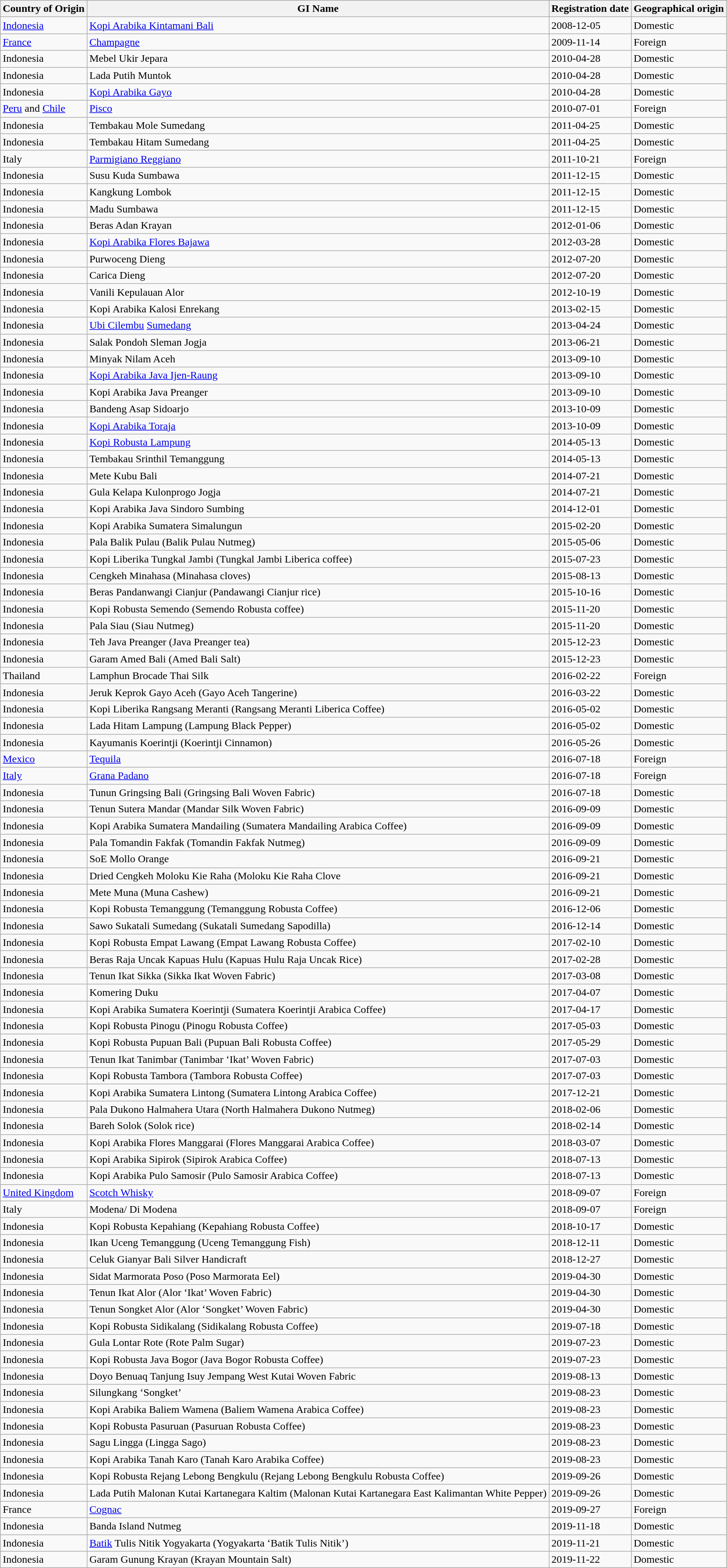<table class="wikitable sortable">
<tr>
<th>Country of Origin</th>
<th>GI Name</th>
<th>Registration date</th>
<th>Geographical origin</th>
</tr>
<tr>
<td><a href='#'>Indonesia</a></td>
<td><a href='#'>Kopi Arabika Kintamani Bali</a></td>
<td>2008-12-05</td>
<td>Domestic</td>
</tr>
<tr>
<td><a href='#'>France</a></td>
<td><a href='#'>Champagne</a></td>
<td>2009-11-14</td>
<td>Foreign</td>
</tr>
<tr>
<td>Indonesia</td>
<td>Mebel Ukir Jepara</td>
<td>2010-04-28</td>
<td>Domestic</td>
</tr>
<tr>
<td>Indonesia</td>
<td>Lada Putih Muntok</td>
<td>2010-04-28</td>
<td>Domestic</td>
</tr>
<tr>
<td>Indonesia</td>
<td><a href='#'>Kopi Arabika Gayo</a></td>
<td>2010-04-28</td>
<td>Domestic</td>
</tr>
<tr>
<td><a href='#'>Peru</a> and <a href='#'>Chile</a></td>
<td><a href='#'>Pisco</a></td>
<td>2010-07-01</td>
<td>Foreign</td>
</tr>
<tr>
<td>Indonesia</td>
<td>Tembakau Mole Sumedang</td>
<td>2011-04-25</td>
<td>Domestic</td>
</tr>
<tr>
<td>Indonesia</td>
<td>Tembakau Hitam Sumedang</td>
<td>2011-04-25</td>
<td>Domestic</td>
</tr>
<tr>
<td>Italy</td>
<td><a href='#'>Parmigiano Reggiano</a></td>
<td>2011-10-21</td>
<td>Foreign</td>
</tr>
<tr>
<td>Indonesia</td>
<td>Susu Kuda Sumbawa</td>
<td>2011-12-15</td>
<td>Domestic</td>
</tr>
<tr>
<td>Indonesia</td>
<td>Kangkung Lombok</td>
<td>2011-12-15</td>
<td>Domestic</td>
</tr>
<tr>
<td>Indonesia</td>
<td>Madu Sumbawa</td>
<td>2011-12-15</td>
<td>Domestic</td>
</tr>
<tr>
<td>Indonesia</td>
<td>Beras Adan Krayan</td>
<td>2012-01-06</td>
<td>Domestic</td>
</tr>
<tr>
<td>Indonesia</td>
<td><a href='#'>Kopi Arabika Flores Bajawa</a></td>
<td>2012-03-28</td>
<td>Domestic</td>
</tr>
<tr>
<td>Indonesia</td>
<td>Purwoceng Dieng</td>
<td>2012-07-20</td>
<td>Domestic</td>
</tr>
<tr>
<td>Indonesia</td>
<td>Carica Dieng</td>
<td>2012-07-20</td>
<td>Domestic</td>
</tr>
<tr>
<td>Indonesia</td>
<td>Vanili Kepulauan Alor</td>
<td>2012-10-19</td>
<td>Domestic</td>
</tr>
<tr>
<td>Indonesia</td>
<td>Kopi Arabika Kalosi Enrekang</td>
<td>2013-02-15</td>
<td>Domestic</td>
</tr>
<tr>
<td>Indonesia</td>
<td><a href='#'>Ubi Cilembu</a> <a href='#'>Sumedang</a></td>
<td>2013-04-24</td>
<td>Domestic</td>
</tr>
<tr>
<td>Indonesia</td>
<td>Salak Pondoh Sleman Jogja</td>
<td>2013-06-21</td>
<td>Domestic</td>
</tr>
<tr>
<td>Indonesia</td>
<td>Minyak Nilam Aceh</td>
<td>2013-09-10</td>
<td>Domestic</td>
</tr>
<tr>
<td>Indonesia</td>
<td><a href='#'>Kopi Arabika Java Ijen-Raung</a></td>
<td>2013-09-10</td>
<td>Domestic</td>
</tr>
<tr>
<td>Indonesia</td>
<td>Kopi Arabika Java Preanger</td>
<td>2013-09-10</td>
<td>Domestic</td>
</tr>
<tr>
<td>Indonesia</td>
<td>Bandeng Asap Sidoarjo</td>
<td>2013-10-09</td>
<td>Domestic</td>
</tr>
<tr>
<td>Indonesia</td>
<td><a href='#'>Kopi Arabika Toraja</a></td>
<td>2013-10-09</td>
<td>Domestic</td>
</tr>
<tr>
<td>Indonesia</td>
<td><a href='#'>Kopi Robusta Lampung</a></td>
<td>2014-05-13</td>
<td>Domestic</td>
</tr>
<tr>
<td>Indonesia</td>
<td>Tembakau Srinthil Temanggung</td>
<td>2014-05-13</td>
<td>Domestic</td>
</tr>
<tr>
<td>Indonesia</td>
<td>Mete Kubu Bali</td>
<td>2014-07-21</td>
<td>Domestic</td>
</tr>
<tr>
<td>Indonesia</td>
<td>Gula Kelapa Kulonprogo Jogja</td>
<td>2014-07-21</td>
<td>Domestic</td>
</tr>
<tr>
<td>Indonesia</td>
<td>Kopi Arabika Java Sindoro Sumbing</td>
<td>2014-12-01</td>
<td>Domestic</td>
</tr>
<tr>
<td>Indonesia</td>
<td>Kopi Arabika Sumatera Simalungun</td>
<td>2015-02-20</td>
<td>Domestic</td>
</tr>
<tr>
<td>Indonesia</td>
<td>Pala Balik Pulau (Balik Pulau Nutmeg)</td>
<td>2015-05-06</td>
<td>Domestic</td>
</tr>
<tr>
<td>Indonesia</td>
<td>Kopi Liberika Tungkal Jambi (Tungkal Jambi Liberica coffee)</td>
<td>2015-07-23</td>
<td>Domestic</td>
</tr>
<tr>
<td>Indonesia</td>
<td>Cengkeh Minahasa (Minahasa cloves)</td>
<td>2015-08-13</td>
<td>Domestic</td>
</tr>
<tr>
<td>Indonesia</td>
<td>Beras Pandanwangi Cianjur (Pandawangi Cianjur rice)</td>
<td>2015-10-16</td>
<td>Domestic</td>
</tr>
<tr>
<td>Indonesia</td>
<td>Kopi Robusta Semendo (Semendo Robusta coffee)</td>
<td>2015-11-20</td>
<td>Domestic</td>
</tr>
<tr>
<td>Indonesia</td>
<td>Pala Siau (Siau Nutmeg)</td>
<td>2015-11-20</td>
<td>Domestic</td>
</tr>
<tr>
<td>Indonesia</td>
<td>Teh Java Preanger (Java Preanger tea)</td>
<td>2015-12-23</td>
<td>Domestic</td>
</tr>
<tr>
<td>Indonesia</td>
<td>Garam Amed Bali (Amed Bali Salt)</td>
<td>2015-12-23</td>
<td>Domestic</td>
</tr>
<tr>
<td>Thailand</td>
<td>Lamphun Brocade Thai Silk</td>
<td>2016-02-22</td>
<td>Foreign</td>
</tr>
<tr>
<td>Indonesia</td>
<td>Jeruk Keprok Gayo Aceh (Gayo Aceh Tangerine)</td>
<td>2016-03-22</td>
<td>Domestic</td>
</tr>
<tr>
<td>Indonesia</td>
<td>Kopi Liberika Rangsang Meranti (Rangsang Meranti Liberica Coffee)</td>
<td>2016-05-02</td>
<td>Domestic</td>
</tr>
<tr>
<td>Indonesia</td>
<td>Lada Hitam Lampung (Lampung Black Pepper)</td>
<td>2016-05-02</td>
<td>Domestic</td>
</tr>
<tr>
<td>Indonesia</td>
<td>Kayumanis Koerintji (Koerintji Cinnamon)</td>
<td>2016-05-26</td>
<td>Domestic</td>
</tr>
<tr>
<td><a href='#'>Mexico</a></td>
<td><a href='#'>Tequila</a></td>
<td>2016-07-18</td>
<td>Foreign</td>
</tr>
<tr>
<td><a href='#'>Italy</a></td>
<td><a href='#'>Grana Padano</a></td>
<td>2016-07-18</td>
<td>Foreign</td>
</tr>
<tr>
<td>Indonesia</td>
<td>Tunun Gringsing Bali (Gringsing Bali Woven Fabric)</td>
<td>2016-07-18</td>
<td>Domestic</td>
</tr>
<tr>
<td>Indonesia</td>
<td>Tenun Sutera Mandar (Mandar Silk Woven Fabric)</td>
<td>2016-09-09</td>
<td>Domestic</td>
</tr>
<tr>
<td>Indonesia</td>
<td>Kopi Arabika Sumatera Mandailing (Sumatera Mandailing Arabica Coffee)</td>
<td>2016-09-09</td>
<td>Domestic</td>
</tr>
<tr>
<td>Indonesia</td>
<td>Pala Tomandin Fakfak (Tomandin Fakfak Nutmeg)</td>
<td>2016-09-09</td>
<td>Domestic</td>
</tr>
<tr>
<td>Indonesia</td>
<td>SoE Mollo Orange</td>
<td>2016-09-21</td>
<td>Domestic</td>
</tr>
<tr>
<td>Indonesia</td>
<td>Dried Cengkeh Moloku Kie Raha (Moloku Kie Raha Clove</td>
<td>2016-09-21</td>
<td>Domestic</td>
</tr>
<tr>
<td>Indonesia</td>
<td>Mete Muna (Muna Cashew)</td>
<td>2016-09-21</td>
<td>Domestic</td>
</tr>
<tr>
<td>Indonesia</td>
<td>Kopi Robusta Temanggung (Temanggung Robusta Coffee)</td>
<td>2016-12-06</td>
<td>Domestic</td>
</tr>
<tr>
<td>Indonesia</td>
<td>Sawo Sukatali Sumedang (Sukatali Sumedang Sapodilla)</td>
<td>2016-12-14</td>
<td>Domestic</td>
</tr>
<tr>
<td>Indonesia</td>
<td>Kopi Robusta Empat Lawang (Empat Lawang Robusta Coffee)</td>
<td>2017-02-10</td>
<td>Domestic</td>
</tr>
<tr>
<td>Indonesia</td>
<td>Beras Raja Uncak Kapuas Hulu (Kapuas Hulu Raja Uncak Rice)</td>
<td>2017-02-28</td>
<td>Domestic</td>
</tr>
<tr>
<td>Indonesia</td>
<td>Tenun Ikat Sikka (Sikka Ikat Woven Fabric)</td>
<td>2017-03-08</td>
<td>Domestic</td>
</tr>
<tr>
<td>Indonesia</td>
<td>Komering Duku</td>
<td>2017-04-07</td>
<td>Domestic</td>
</tr>
<tr>
<td>Indonesia</td>
<td>Kopi Arabika Sumatera Koerintji (Sumatera Koerintji Arabica Coffee)</td>
<td>2017-04-17</td>
<td>Domestic</td>
</tr>
<tr>
<td>Indonesia</td>
<td>Kopi Robusta Pinogu (Pinogu Robusta Coffee)</td>
<td>2017-05-03</td>
<td>Domestic</td>
</tr>
<tr>
<td>Indonesia</td>
<td>Kopi Robusta Pupuan Bali (Pupuan Bali Robusta Coffee)</td>
<td>2017-05-29</td>
<td>Domestic</td>
</tr>
<tr>
<td>Indonesia</td>
<td>Tenun Ikat Tanimbar (Tanimbar ‘Ikat’ Woven Fabric)</td>
<td>2017-07-03</td>
<td>Domestic</td>
</tr>
<tr>
<td>Indonesia</td>
<td>Kopi Robusta Tambora (Tambora Robusta Coffee)</td>
<td>2017-07-03</td>
<td>Domestic</td>
</tr>
<tr>
<td>Indonesia</td>
<td>Kopi Arabika Sumatera Lintong (Sumatera Lintong Arabica Coffee)</td>
<td>2017-12-21</td>
<td>Domestic</td>
</tr>
<tr>
<td>Indonesia</td>
<td>Pala Dukono Halmahera Utara (North Halmahera Dukono Nutmeg)</td>
<td>2018-02-06</td>
<td>Domestic</td>
</tr>
<tr>
<td>Indonesia</td>
<td>Bareh Solok (Solok rice)</td>
<td>2018-02-14</td>
<td>Domestic</td>
</tr>
<tr>
<td>Indonesia</td>
<td>Kopi Arabika Flores Manggarai (Flores Manggarai Arabica Coffee)</td>
<td>2018-03-07</td>
<td>Domestic</td>
</tr>
<tr>
<td>Indonesia</td>
<td>Kopi Arabika Sipirok (Sipirok Arabica Coffee)</td>
<td>2018-07-13</td>
<td>Domestic</td>
</tr>
<tr>
<td>Indonesia</td>
<td>Kopi Arabika Pulo Samosir (Pulo Samosir Arabica Coffee)</td>
<td>2018-07-13</td>
<td>Domestic</td>
</tr>
<tr>
<td><a href='#'>United Kingdom</a></td>
<td><a href='#'>Scotch Whisky</a></td>
<td>2018-09-07</td>
<td>Foreign</td>
</tr>
<tr>
<td>Italy</td>
<td>Modena/ Di Modena</td>
<td>2018-09-07</td>
<td>Foreign</td>
</tr>
<tr>
<td>Indonesia</td>
<td>Kopi Robusta Kepahiang (Kepahiang Robusta Coffee)</td>
<td>2018-10-17</td>
<td>Domestic</td>
</tr>
<tr>
<td>Indonesia</td>
<td>Ikan Uceng Temanggung (Uceng Temanggung Fish)</td>
<td>2018-12-11</td>
<td>Domestic</td>
</tr>
<tr>
<td>Indonesia</td>
<td>Celuk Gianyar Bali Silver Handicraft</td>
<td>2018-12-27</td>
<td>Domestic</td>
</tr>
<tr>
<td>Indonesia</td>
<td>Sidat Marmorata Poso (Poso Marmorata Eel)</td>
<td>2019-04-30</td>
<td>Domestic</td>
</tr>
<tr>
<td>Indonesia</td>
<td>Tenun Ikat Alor (Alor ‘Ikat’ Woven Fabric)</td>
<td>2019-04-30</td>
<td>Domestic</td>
</tr>
<tr>
<td>Indonesia</td>
<td>Tenun Songket Alor (Alor ‘Songket’ Woven Fabric)</td>
<td>2019-04-30</td>
<td>Domestic</td>
</tr>
<tr>
<td>Indonesia</td>
<td>Kopi Robusta Sidikalang (Sidikalang Robusta Coffee)</td>
<td>2019-07-18</td>
<td>Domestic</td>
</tr>
<tr>
<td>Indonesia</td>
<td>Gula Lontar Rote (Rote Palm Sugar)</td>
<td>2019-07-23</td>
<td>Domestic</td>
</tr>
<tr>
<td>Indonesia</td>
<td>Kopi Robusta Java Bogor (Java Bogor Robusta Coffee)</td>
<td>2019-07-23</td>
<td>Domestic</td>
</tr>
<tr>
<td>Indonesia</td>
<td>Doyo Benuaq Tanjung Isuy Jempang West Kutai Woven Fabric</td>
<td>2019-08-13</td>
<td>Domestic</td>
</tr>
<tr>
<td>Indonesia</td>
<td>Silungkang ‘Songket’</td>
<td>2019-08-23</td>
<td>Domestic</td>
</tr>
<tr>
<td>Indonesia</td>
<td>Kopi Arabika Baliem Wamena (Baliem Wamena Arabica Coffee)</td>
<td>2019-08-23</td>
<td>Domestic</td>
</tr>
<tr>
<td>Indonesia</td>
<td>Kopi Robusta Pasuruan (Pasuruan Robusta Coffee)</td>
<td>2019-08-23</td>
<td>Domestic</td>
</tr>
<tr>
<td>Indonesia</td>
<td>Sagu Lingga (Lingga Sago)</td>
<td>2019-08-23</td>
<td>Domestic</td>
</tr>
<tr>
<td>Indonesia</td>
<td>Kopi Arabika Tanah Karo (Tanah Karo Arabika Coffee)</td>
<td>2019-08-23</td>
<td>Domestic</td>
</tr>
<tr>
<td>Indonesia</td>
<td>Kopi Robusta Rejang Lebong Bengkulu (Rejang Lebong Bengkulu Robusta Coffee)</td>
<td>2019-09-26</td>
<td>Domestic</td>
</tr>
<tr>
<td>Indonesia</td>
<td>Lada Putih Malonan Kutai Kartanegara Kaltim (Malonan Kutai Kartanegara East Kalimantan White Pepper)</td>
<td>2019-09-26</td>
<td>Domestic</td>
</tr>
<tr>
<td>France</td>
<td><a href='#'>Cognac</a></td>
<td>2019-09-27</td>
<td>Foreign</td>
</tr>
<tr>
<td>Indonesia</td>
<td>Banda Island Nutmeg</td>
<td>2019-11-18</td>
<td>Domestic</td>
</tr>
<tr>
<td>Indonesia</td>
<td><a href='#'>Batik</a> Tulis Nitik Yogyakarta (Yogyakarta ‘Batik Tulis Nitik’)</td>
<td>2019-11-21</td>
<td>Domestic</td>
</tr>
<tr>
<td>Indonesia</td>
<td>Garam Gunung Krayan (Krayan Mountain Salt)</td>
<td>2019-11-22</td>
<td>Domestic</td>
</tr>
</table>
